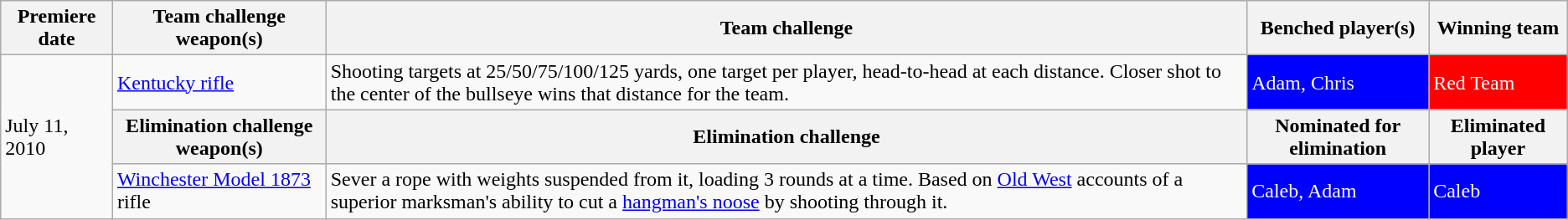<table class="wikitable">
<tr>
<th>Premiere date</th>
<th>Team challenge weapon(s)</th>
<th>Team challenge</th>
<th>Benched player(s)</th>
<th>Winning team</th>
</tr>
<tr>
<td rowspan="3">July 11, 2010</td>
<td><a href='#'>Kentucky rifle</a></td>
<td>Shooting targets at 25/50/75/100/125 yards, one target per player, head-to-head at each distance. Closer shot to the center of the bullseye wins that distance for the team.</td>
<td style="background:blue; color:white;">Adam, Chris</td>
<td style="background:red; color:white;">Red Team</td>
</tr>
<tr>
<th>Elimination challenge weapon(s)</th>
<th>Elimination challenge</th>
<th>Nominated for elimination</th>
<th>Eliminated player</th>
</tr>
<tr>
<td><a href='#'>Winchester Model 1873</a> rifle</td>
<td>Sever a rope with weights suspended from it, loading 3 rounds at a time. Based on <a href='#'>Old West</a> accounts of a superior marksman's ability to cut a <a href='#'>hangman's noose</a> by shooting through it.</td>
<td style="background:blue; color:white;">Caleb, Adam</td>
<td style="background:blue; color:white;">Caleb</td>
</tr>
</table>
